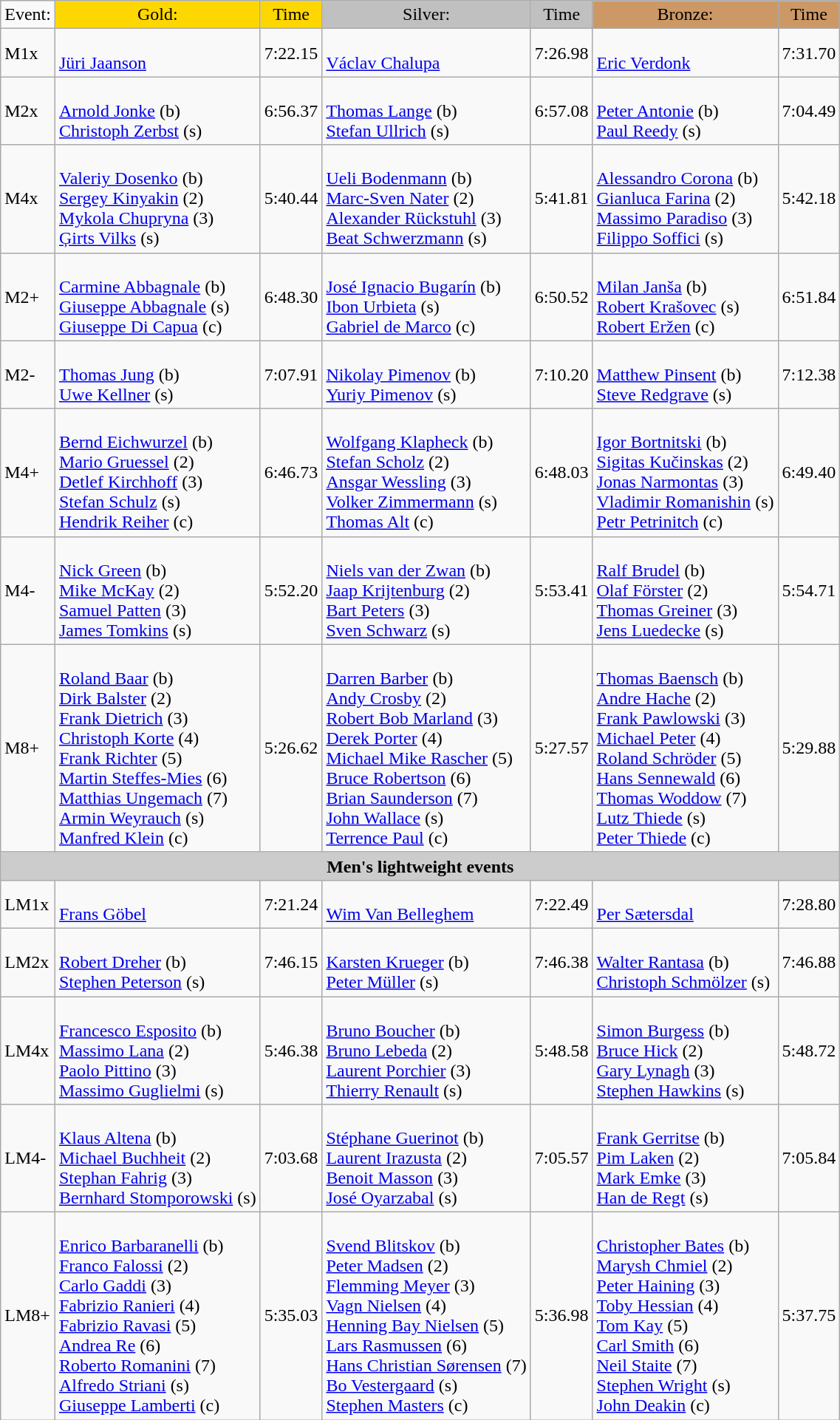<table class="wikitable">
<tr>
<td>Event:</td>
<td style="text-align:center;background-color:gold;">Gold:</td>
<td style="text-align:center;background-color:gold;">Time</td>
<td style="text-align:center;background-color:silver;">Silver:</td>
<td style="text-align:center;background-color:silver;">Time</td>
<td style="text-align:center;background-color:#CC9966;">Bronze:</td>
<td style="text-align:center;background-color:#CC9966;">Time</td>
</tr>
<tr>
<td>M1x</td>
<td><br><a href='#'>Jüri Jaanson</a></td>
<td>7:22.15</td>
<td> <br> <a href='#'>Václav Chalupa</a></td>
<td>7:26.98</td>
<td> <br> <a href='#'>Eric Verdonk</a></td>
<td>7:31.70</td>
</tr>
<tr>
<td>M2x</td>
<td> <br> <a href='#'>Arnold Jonke</a> (b)<br><a href='#'>Christoph Zerbst</a> (s)</td>
<td>6:56.37</td>
<td> <br> <a href='#'>Thomas Lange</a> (b)<br><a href='#'>Stefan Ullrich</a> (s)</td>
<td>6:57.08</td>
<td> <br> <a href='#'>Peter Antonie</a> (b)<br><a href='#'>Paul Reedy</a> (s)</td>
<td>7:04.49</td>
</tr>
<tr>
<td>M4x</td>
<td> <br> <a href='#'>Valeriy Dosenko</a> (b)<br><a href='#'>Sergey Kinyakin</a> (2)<br><a href='#'>Mykola Chupryna</a> (3)<br><a href='#'>Ģirts Vilks</a> (s)</td>
<td>5:40.44</td>
<td> <br> <a href='#'>Ueli Bodenmann</a> (b)<br><a href='#'>Marc-Sven Nater</a> (2)<br><a href='#'>Alexander Rückstuhl</a> (3)<br><a href='#'>Beat Schwerzmann</a> (s)</td>
<td>5:41.81</td>
<td> <br> <a href='#'>Alessandro Corona</a> (b)<br><a href='#'>Gianluca Farina</a> (2)<br><a href='#'>Massimo Paradiso</a> (3)<br><a href='#'>Filippo Soffici</a> (s)</td>
<td>5:42.18</td>
</tr>
<tr>
<td>M2+</td>
<td> <br> <a href='#'>Carmine Abbagnale</a> (b)<br><a href='#'>Giuseppe Abbagnale</a> (s)<br><a href='#'>Giuseppe Di Capua</a> (c)</td>
<td>6:48.30</td>
<td> <br> <a href='#'>José Ignacio Bugarín</a> (b)<br><a href='#'>Ibon Urbieta</a> (s)<br><a href='#'>Gabriel de Marco</a> (c)</td>
<td>6:50.52</td>
<td> <br> <a href='#'>Milan Janša</a> (b)<br><a href='#'>Robert Krašovec</a> (s)<br><a href='#'>Robert Eržen</a> (c)</td>
<td>6:51.84</td>
</tr>
<tr>
<td>M2-</td>
<td> <br> <a href='#'>Thomas Jung</a> (b)<br><a href='#'>Uwe Kellner</a> (s)</td>
<td>7:07.91</td>
<td> <br> <a href='#'>Nikolay Pimenov</a> (b)<br><a href='#'>Yuriy Pimenov</a> (s)</td>
<td>7:10.20</td>
<td> <br> <a href='#'>Matthew Pinsent</a> (b)<br><a href='#'>Steve Redgrave</a> (s)</td>
<td>7:12.38</td>
</tr>
<tr>
<td>M4+</td>
<td> <br> <a href='#'>Bernd Eichwurzel</a> (b)<br><a href='#'>Mario Gruessel</a> (2)<br><a href='#'>Detlef Kirchhoff</a> (3)<br><a href='#'>Stefan Schulz</a> (s)<br><a href='#'>Hendrik Reiher</a> (c)</td>
<td>6:46.73</td>
<td> <br> <a href='#'>Wolfgang Klapheck</a> (b)<br><a href='#'>Stefan Scholz</a> (2)<br><a href='#'>Ansgar Wessling</a> (3)<br><a href='#'>Volker Zimmermann</a> (s)<br><a href='#'>Thomas Alt</a> (c)</td>
<td>6:48.03</td>
<td> <br> <a href='#'>Igor Bortnitski</a> (b)<br><a href='#'>Sigitas Kučinskas</a> (2)<br><a href='#'>Jonas Narmontas</a> (3)<br><a href='#'>Vladimir Romanishin</a> (s)<br><a href='#'>Petr Petrinitch</a> (c)</td>
<td>6:49.40</td>
</tr>
<tr>
<td>M4-</td>
<td> <br> <a href='#'>Nick Green</a> (b)<br><a href='#'>Mike McKay</a> (2)<br> <a href='#'>Samuel Patten</a> (3)<br> <a href='#'>James Tomkins</a> (s)<br></td>
<td>5:52.20</td>
<td> <br> <a href='#'>Niels van der Zwan</a> (b)<br><a href='#'>Jaap Krijtenburg</a> (2)<br><a href='#'>Bart Peters</a> (3)<br><a href='#'>Sven Schwarz</a> (s)<br></td>
<td>5:53.41</td>
<td> <br> <a href='#'>Ralf Brudel</a> (b)<br><a href='#'>Olaf Förster</a> (2)<br><a href='#'>Thomas Greiner</a> (3)<br><a href='#'>Jens Luedecke</a> (s)<br></td>
<td>5:54.71</td>
</tr>
<tr>
<td>M8+</td>
<td> <br> <a href='#'>Roland Baar</a> (b)<br><a href='#'>Dirk Balster</a> (2)<br><a href='#'>Frank Dietrich</a> (3)<br><a href='#'>Christoph Korte</a> (4)<br><a href='#'>Frank Richter</a> (5)<br><a href='#'>Martin Steffes-Mies</a> (6)<br><a href='#'>Matthias Ungemach</a> (7)<br><a href='#'>Armin Weyrauch</a> (s)<br><a href='#'>Manfred Klein</a> (c)</td>
<td>5:26.62</td>
<td> <br> <a href='#'>Darren Barber</a> (b)<br><a href='#'>Andy Crosby</a> (2)<br><a href='#'>Robert Bob Marland</a> (3)<br><a href='#'>Derek Porter</a> (4)<br><a href='#'>Michael Mike Rascher</a> (5)<br><a href='#'>Bruce Robertson</a> (6)<br><a href='#'>Brian Saunderson</a> (7)<br><a href='#'>John Wallace</a> (s)<br><a href='#'>Terrence Paul</a> (c)</td>
<td>5:27.57</td>
<td> <br> <a href='#'>Thomas Baensch</a> (b)<br><a href='#'>Andre Hache</a> (2)<br><a href='#'>Frank Pawlowski</a> (3)<br><a href='#'>Michael Peter</a> (4)<br><a href='#'>Roland Schröder</a> (5)<br><a href='#'>Hans Sennewald</a> (6)<br><a href='#'>Thomas Woddow</a> (7)<br><a href='#'>Lutz Thiede</a> (s)<br><a href='#'>Peter Thiede</a> (c)</td>
<td>5:29.88</td>
</tr>
<tr>
<th colspan="7" style="background-color:#CCC;">Men's lightweight events</th>
</tr>
<tr>
<td>LM1x</td>
<td> <br> <a href='#'>Frans Göbel</a></td>
<td>7:21.24</td>
<td> <br> <a href='#'>Wim Van Belleghem</a></td>
<td>7:22.49</td>
<td> <br> <a href='#'>Per Sætersdal</a></td>
<td>7:28.80</td>
</tr>
<tr>
<td>LM2x</td>
<td> <br> <a href='#'>Robert Dreher</a> (b)<br><a href='#'>Stephen Peterson</a> (s)</td>
<td>7:46.15</td>
<td> <br> <a href='#'>Karsten Krueger</a> (b)<br><a href='#'>Peter Müller</a> (s)</td>
<td>7:46.38</td>
<td> <br> <a href='#'>Walter Rantasa</a> (b)<br><a href='#'>Christoph Schmölzer</a> (s)</td>
<td>7:46.88</td>
</tr>
<tr>
<td>LM4x</td>
<td> <br> <a href='#'>Francesco Esposito</a> (b)<br><a href='#'>Massimo Lana</a> (2)<br><a href='#'>Paolo Pittino</a> (3)<br><a href='#'>Massimo Guglielmi</a> (s)</td>
<td>5:46.38</td>
<td> <br> <a href='#'>Bruno Boucher</a> (b)<br><a href='#'>Bruno Lebeda</a> (2)<br><a href='#'>Laurent Porchier</a> (3)<br><a href='#'>Thierry Renault</a> (s)</td>
<td>5:48.58</td>
<td> <br> <a href='#'>Simon Burgess</a> (b)<br><a href='#'>Bruce Hick</a> (2)<br><a href='#'>Gary Lynagh</a> (3)<br><a href='#'>Stephen Hawkins</a> (s)</td>
<td>5:48.72</td>
</tr>
<tr>
<td>LM4-</td>
<td> <br> <a href='#'>Klaus Altena</a> (b)<br><a href='#'>Michael Buchheit</a> (2)<br><a href='#'>Stephan Fahrig</a> (3)<br><a href='#'>Bernhard Stomporowski</a> (s)</td>
<td>7:03.68</td>
<td> <br> <a href='#'>Stéphane Guerinot</a> (b)<br><a href='#'>Laurent Irazusta</a> (2)<br><a href='#'>Benoit Masson</a> (3)<br><a href='#'>José Oyarzabal</a> (s)</td>
<td>7:05.57</td>
<td> <br> <a href='#'>Frank Gerritse</a> (b)<br><a href='#'>Pim Laken</a> (2)<br><a href='#'>Mark Emke</a> (3)<br><a href='#'>Han de Regt</a> (s)</td>
<td>7:05.84</td>
</tr>
<tr>
<td>LM8+</td>
<td> <br> <a href='#'>Enrico Barbaranelli</a> (b)<br><a href='#'>Franco Falossi</a> (2)<br><a href='#'>Carlo Gaddi</a> (3)<br><a href='#'>Fabrizio Ranieri</a> (4)<br><a href='#'>Fabrizio Ravasi</a> (5)<br><a href='#'>Andrea Re</a> (6)<br><a href='#'>Roberto Romanini</a> (7)<br><a href='#'>Alfredo Striani</a> (s)<br><a href='#'>Giuseppe Lamberti</a> (c)</td>
<td>5:35.03</td>
<td> <br> <a href='#'>Svend Blitskov</a> (b)<br><a href='#'>Peter Madsen</a> (2)<br><a href='#'>Flemming Meyer</a> (3)<br><a href='#'>Vagn Nielsen</a> (4)<br><a href='#'>Henning Bay Nielsen</a> (5)<br><a href='#'>Lars Rasmussen</a> (6)<br><a href='#'>Hans Christian Sørensen</a> (7)<br><a href='#'>Bo Vestergaard</a> (s)<br><a href='#'>Stephen Masters</a> (c)</td>
<td>5:36.98</td>
<td> <br> <a href='#'>Christopher Bates</a> (b)<br><a href='#'>Marysh Chmiel</a> (2)<br><a href='#'>Peter Haining</a> (3)<br><a href='#'>Toby Hessian</a> (4)<br><a href='#'>Tom Kay</a> (5)<br><a href='#'>Carl Smith</a> (6)<br><a href='#'>Neil Staite</a> (7)<br><a href='#'>Stephen Wright</a> (s)<br><a href='#'>John Deakin</a> (c)</td>
<td>5:37.75</td>
</tr>
</table>
